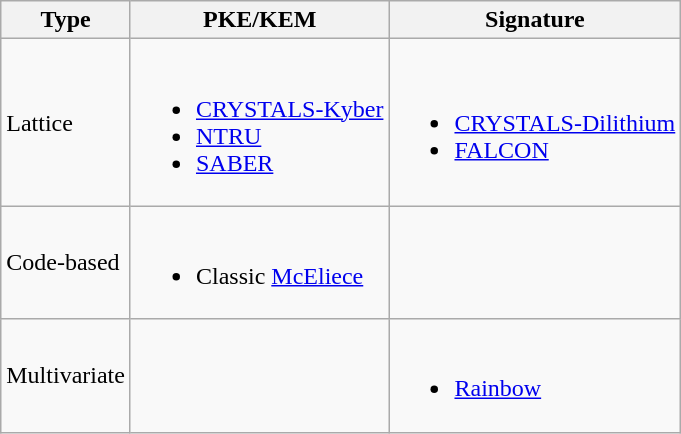<table class="wikitable">
<tr>
<th>Type</th>
<th>PKE/KEM</th>
<th>Signature</th>
</tr>
<tr>
<td>Lattice</td>
<td><br><ul><li><a href='#'>CRYSTALS-Kyber</a></li><li><a href='#'>NTRU</a></li><li><a href='#'>SABER</a></li></ul></td>
<td><br><ul><li><a href='#'>CRYSTALS-Dilithium</a></li><li><a href='#'>FALCON</a></li></ul></td>
</tr>
<tr>
<td>Code-based</td>
<td><br><ul><li>Classic <a href='#'>McEliece</a></li></ul></td>
<td></td>
</tr>
<tr>
<td>Multivariate</td>
<td></td>
<td><br><ul><li><a href='#'>Rainbow</a></li></ul></td>
</tr>
</table>
